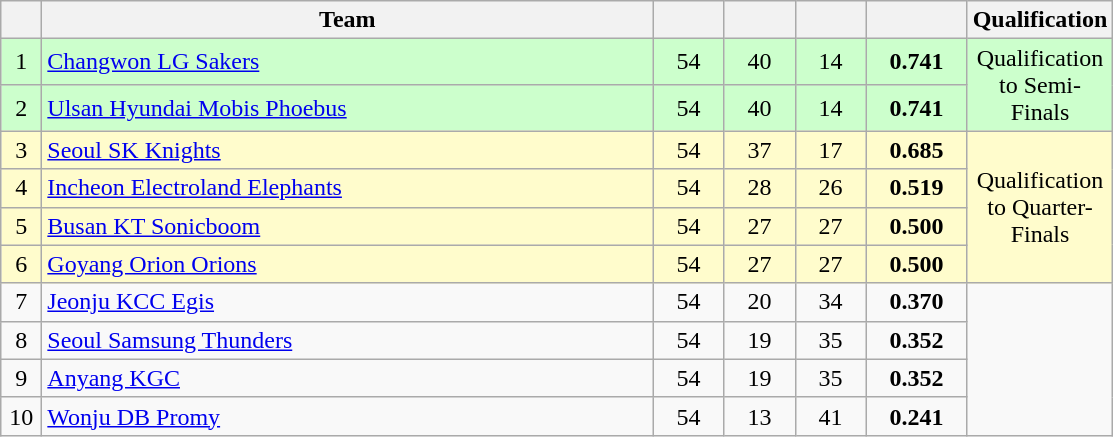<table class="wikitable" style="text-align:center;">
<tr>
<th width=20></th>
<th width=400>Team</th>
<th width=40></th>
<th width=40></th>
<th width=40></th>
<th width=60></th>
<th width=80>Qualification</th>
</tr>
<tr bgcolor=#ccffcc>
<td>1</td>
<td align=left><a href='#'>Changwon LG Sakers</a></td>
<td>54</td>
<td>40</td>
<td>14</td>
<td><strong>0.741</strong></td>
<td rowspan="2">Qualification to Semi-Finals</td>
</tr>
<tr bgcolor=#ccffcc>
<td>2</td>
<td align=left><a href='#'>Ulsan Hyundai Mobis Phoebus</a></td>
<td>54</td>
<td>40</td>
<td>14</td>
<td><strong>0.741</strong></td>
</tr>
<tr bgcolor=#fffccc>
<td>3</td>
<td align=left><a href='#'>Seoul SK Knights</a></td>
<td>54</td>
<td>37</td>
<td>17</td>
<td><strong>0.685</strong></td>
<td rowspan="4">Qualification to Quarter-Finals</td>
</tr>
<tr bgcolor=#fffccc>
<td>4</td>
<td align=left><a href='#'>Incheon Electroland Elephants</a></td>
<td>54</td>
<td>28</td>
<td>26</td>
<td><strong>0.519</strong></td>
</tr>
<tr bgcolor=#fffccc>
<td>5</td>
<td align=left><a href='#'>Busan KT Sonicboom</a></td>
<td>54</td>
<td>27</td>
<td>27</td>
<td><strong>0.500</strong></td>
</tr>
<tr bgcolor=#fffccc>
<td>6</td>
<td align=left><a href='#'>Goyang Orion Orions</a></td>
<td>54</td>
<td>27</td>
<td>27</td>
<td><strong>0.500</strong></td>
</tr>
<tr>
<td>7</td>
<td align=left><a href='#'>Jeonju KCC Egis</a></td>
<td>54</td>
<td>20</td>
<td>34</td>
<td><strong>0.370</strong></td>
<td rowspan="4"></td>
</tr>
<tr>
<td>8</td>
<td align=left><a href='#'>Seoul Samsung Thunders</a></td>
<td>54</td>
<td>19</td>
<td>35</td>
<td><strong>0.352</strong></td>
</tr>
<tr>
<td>9</td>
<td align=left><a href='#'>Anyang KGC</a></td>
<td>54</td>
<td>19</td>
<td>35</td>
<td><strong>0.352</strong></td>
</tr>
<tr>
<td>10</td>
<td align=left><a href='#'>Wonju DB Promy</a></td>
<td>54</td>
<td>13</td>
<td>41</td>
<td><strong>0.241</strong></td>
</tr>
</table>
